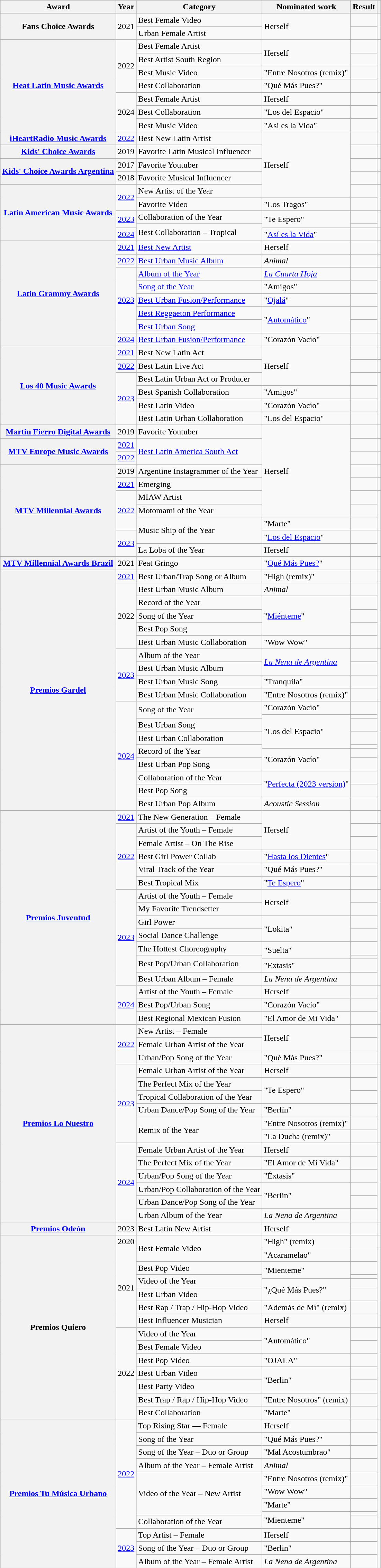<table class="wikitable sortable plainrowheaders">
<tr>
<th scope="col">Award</th>
<th scope="col">Year</th>
<th scope="col">Category</th>
<th scope="col">Nominated work</th>
<th scope="col">Result</th>
<th scope="col" class="unsortable"></th>
</tr>
<tr>
<th scope="row" rowspan="2">Fans Choice Awards</th>
<td rowspan="2">2021</td>
<td>Best Female Video</td>
<td rowspan="2">Herself</td>
<td></td>
<td rowspan="2"></td>
</tr>
<tr>
<td>Urban Female Artist</td>
<td></td>
</tr>
<tr>
<th scope="row" rowspan="7"><a href='#'>Heat Latin Music Awards</a></th>
<td rowspan="4">2022</td>
<td>Best Female Artist</td>
<td rowspan="2">Herself</td>
<td></td>
<td rowspan="4"></td>
</tr>
<tr>
<td>Best Artist South Region</td>
<td></td>
</tr>
<tr>
<td>Best Music Video</td>
<td>"Entre Nosotros (remix)" </td>
<td></td>
</tr>
<tr>
<td>Best Collaboration</td>
<td>"Qué Más Pues?" </td>
<td></td>
</tr>
<tr>
<td rowspan="3">2024</td>
<td>Best Female Artist</td>
<td>Herself</td>
<td></td>
<td rowspan="3"></td>
</tr>
<tr>
<td>Best Collaboration</td>
<td>"Los del Espacio" </td>
<td></td>
</tr>
<tr>
<td>Best Music Video</td>
<td>"Así es la Vida" </td>
<td></td>
</tr>
<tr>
<th scope="row"><a href='#'>iHeartRadio Music Awards</a></th>
<td><a href='#'>2022</a></td>
<td>Best New Latin Artist</td>
<td rowspan="5">Herself</td>
<td></td>
<td></td>
</tr>
<tr>
<th scope="row"><a href='#'>Kids' Choice Awards</a></th>
<td>2019</td>
<td>Favorite Latin Musical Influencer</td>
<td></td>
<td></td>
</tr>
<tr>
<th scope="row" rowspan="2"><a href='#'>Kids' Choice Awards Argentina</a></th>
<td>2017</td>
<td>Favorite Youtuber</td>
<td></td>
<td></td>
</tr>
<tr>
<td>2018</td>
<td>Favorite Musical Influencer</td>
<td></td>
<td></td>
</tr>
<tr>
<th scope="row" rowspan="5"><a href='#'>Latin American Music Awards</a></th>
<td rowspan="2"><a href='#'>2022</a></td>
<td>New Artist of the Year</td>
<td></td>
<td rowspan="2"></td>
</tr>
<tr>
<td>Favorite Video</td>
<td>"Los Tragos" </td>
<td></td>
</tr>
<tr>
<td rowspan="2"><a href='#'>2023</a></td>
<td>Collaboration of the Year</td>
<td rowspan="2">"Te Espero" </td>
<td></td>
<td rowspan="2"></td>
</tr>
<tr>
<td rowspan="2">Best Collaboration – Tropical</td>
<td></td>
</tr>
<tr>
<td><a href='#'>2024</a></td>
<td>"<a href='#'>Así es la Vida</a>" </td>
<td></td>
<td></td>
</tr>
<tr>
<th scope="row" rowspan="8"><a href='#'>Latin Grammy Awards</a></th>
<td><a href='#'>2021</a></td>
<td><a href='#'>Best New Artist</a></td>
<td>Herself</td>
<td></td>
<td></td>
</tr>
<tr>
<td><a href='#'>2022</a></td>
<td><a href='#'>Best Urban Music Album</a></td>
<td><em>Animal</em></td>
<td></td>
<td></td>
</tr>
<tr>
<td rowspan="5"><a href='#'>2023</a></td>
<td><a href='#'>Album of the Year</a></td>
<td><em><a href='#'>La Cuarta Hoja</a></em> </td>
<td></td>
<td rowspan="5"></td>
</tr>
<tr>
<td><a href='#'>Song of the Year</a></td>
<td>"Amigos" </td>
<td></td>
</tr>
<tr>
<td><a href='#'>Best Urban Fusion/Performance</a></td>
<td>"<a href='#'>Ojalá</a>"</td>
<td></td>
</tr>
<tr>
<td><a href='#'>Best Reggaeton Performance</a></td>
<td rowspan="2">"<a href='#'>Automático</a>"</td>
<td></td>
</tr>
<tr>
<td><a href='#'>Best Urban Song</a></td>
<td></td>
</tr>
<tr>
<td><a href='#'>2024</a></td>
<td><a href='#'>Best Urban Fusion/Performance</a></td>
<td>"Corazón Vacío"</td>
<td></td>
<td></td>
</tr>
<tr>
<th scope="row" rowspan="6"><a href='#'>Los 40 Music Awards</a></th>
<td><a href='#'>2021</a></td>
<td>Best New Latin Act</td>
<td rowspan="3">Herself</td>
<td></td>
<td></td>
</tr>
<tr>
<td><a href='#'>2022</a></td>
<td>Best Latin Live Act</td>
<td></td>
<td></td>
</tr>
<tr>
<td rowspan="4"><a href='#'>2023</a></td>
<td>Best Latin Urban Act or Producer</td>
<td></td>
<td rowspan="4"></td>
</tr>
<tr>
<td>Best Spanish Collaboration</td>
<td>"Amigos" </td>
<td></td>
</tr>
<tr>
<td>Best Latin Video</td>
<td>"Corazón Vacío"</td>
<td></td>
</tr>
<tr>
<td>Best Latin Urban Collaboration</td>
<td>"Los del Espacio" </td>
<td></td>
</tr>
<tr>
<th scope="row"><a href='#'>Martin Fierro Digital Awards</a></th>
<td>2019</td>
<td>Favorite Youtuber</td>
<td rowspan="7">Herself</td>
<td></td>
<td></td>
</tr>
<tr>
<th scope="row" rowspan="2"><a href='#'>MTV Europe Music Awards</a></th>
<td><a href='#'>2021</a></td>
<td rowspan="2"><a href='#'>Best Latin America South Act</a></td>
<td></td>
<td></td>
</tr>
<tr>
<td><a href='#'>2022</a></td>
<td></td>
<td></td>
</tr>
<tr>
<th scope="row" rowspan="7"><a href='#'>MTV Millennial Awards</a></th>
<td>2019</td>
<td>Argentine Instagrammer of the Year</td>
<td></td>
<td></td>
</tr>
<tr>
<td><a href='#'>2021</a></td>
<td>Emerging</td>
<td></td>
<td></td>
</tr>
<tr>
<td rowspan="3"><a href='#'>2022</a></td>
<td>MIAW Artist</td>
<td></td>
<td rowspan="3"></td>
</tr>
<tr>
<td>Motomami of the Year</td>
<td></td>
</tr>
<tr>
<td rowspan="2">Music Ship of the Year</td>
<td>"Marte" </td>
<td></td>
</tr>
<tr>
<td rowspan="2"><a href='#'>2023</a></td>
<td>"<a href='#'>Los del Espacio</a>" </td>
<td></td>
<td rowspan="2"></td>
</tr>
<tr>
<td>La Loba of the Year</td>
<td>Herself</td>
<td></td>
</tr>
<tr>
<th scope="row"><a href='#'>MTV Millennial Awards Brazil</a></th>
<td>2021</td>
<td>Feat Gringo</td>
<td>"<a href='#'>Qué Más Pues?</a>" </td>
<td></td>
<td></td>
</tr>
<tr>
<th scope="row" rowspan="20"><a href='#'>Premios Gardel</a></th>
<td><a href='#'>2021</a></td>
<td>Best Urban/Trap Song or Album</td>
<td>"High (remix)" </td>
<td></td>
<td></td>
</tr>
<tr>
<td rowspan="5">2022</td>
<td>Best Urban Music Album</td>
<td><em>Animal</em></td>
<td></td>
<td rowspan="5"></td>
</tr>
<tr>
<td>Record of the Year</td>
<td rowspan="3">"<a href='#'>Miénteme</a>" </td>
<td></td>
</tr>
<tr>
<td>Song of the Year</td>
<td></td>
</tr>
<tr>
<td>Best Pop Song</td>
<td></td>
</tr>
<tr>
<td>Best Urban Music Collaboration</td>
<td>"Wow Wow" </td>
<td></td>
</tr>
<tr>
<td rowspan="4"><a href='#'>2023</a></td>
<td>Album of the Year</td>
<td rowspan="2"><em><a href='#'>La Nena de Argentina</a></em></td>
<td></td>
<td rowspan="4"></td>
</tr>
<tr>
<td>Best Urban Music Album</td>
<td></td>
</tr>
<tr>
<td>Best Urban Music Song</td>
<td>"Tranquila" </td>
<td></td>
</tr>
<tr>
<td>Best Urban Music Collaboration</td>
<td>"Entre Nosotros (remix)" </td>
<td></td>
</tr>
<tr>
<td rowspan="10"><a href='#'>2024</a></td>
<td rowspan="2">Song of the Year</td>
<td>"Corazón Vacío"</td>
<td></td>
<td rowspan="10"><br></td>
</tr>
<tr>
<td rowspan="4">"Los del Espacio" </td>
<td></td>
</tr>
<tr>
<td>Best Urban Song</td>
<td></td>
</tr>
<tr>
<td>Best Urban Collaboration</td>
<td></td>
</tr>
<tr>
<td rowspan="2">Record of the Year</td>
<td></td>
</tr>
<tr>
<td rowspan="2">"Corazón Vacío"</td>
<td></td>
</tr>
<tr>
<td>Best Urban Pop Song</td>
<td></td>
</tr>
<tr>
<td>Collaboration of the Year</td>
<td rowspan="2">"<a href='#'>Perfecta (2023 version)</a>" </td>
<td></td>
</tr>
<tr>
<td>Best Pop Song</td>
<td></td>
</tr>
<tr>
<td>Best Urban Pop Album</td>
<td><em>Acoustic Session</em></td>
<td></td>
</tr>
<tr>
<th scope="row" rowspan="17"><a href='#'>Premios Juventud</a></th>
<td><a href='#'>2021</a></td>
<td>The New Generation – Female</td>
<td rowspan="3">Herself</td>
<td></td>
<td></td>
</tr>
<tr>
<td rowspan="5"><a href='#'>2022</a></td>
<td>Artist of the Youth – Female</td>
<td></td>
<td rowspan="5"></td>
</tr>
<tr>
<td>Female Artist – On The Rise</td>
<td></td>
</tr>
<tr>
<td>Best Girl Power Collab</td>
<td>"<a href='#'>Hasta los Dientes</a>" </td>
<td></td>
</tr>
<tr>
<td>Viral Track of the Year</td>
<td>"Qué Más Pues?" </td>
<td></td>
</tr>
<tr>
<td>Best Tropical Mix</td>
<td>"<a href='#'>Te Espero</a>" </td>
<td></td>
</tr>
<tr>
<td rowspan="8"><a href='#'>2023</a></td>
<td>Artist of the Youth – Female</td>
<td rowspan="2">Herself</td>
<td></td>
<td rowspan="8"></td>
</tr>
<tr>
<td>My Favorite Trendsetter</td>
<td></td>
</tr>
<tr>
<td>Girl Power</td>
<td rowspan="2">"Lokita" </td>
<td></td>
</tr>
<tr>
<td>Social Dance Challenge</td>
<td></td>
</tr>
<tr>
<td>The Hottest Choreography</td>
<td rowspan="2">"Suelta" </td>
<td></td>
</tr>
<tr>
<td rowspan="2">Best Pop/Urban Collaboration</td>
<td></td>
</tr>
<tr>
<td>"Extasis" </td>
<td></td>
</tr>
<tr>
<td>Best Urban Album – Female</td>
<td><em>La Nena de Argentina</em></td>
<td></td>
</tr>
<tr>
<td rowspan="3"><a href='#'>2024</a></td>
<td>Artist of the Youth – Female</td>
<td>Herself</td>
<td></td>
<td rowspan="3"></td>
</tr>
<tr>
<td>Best Pop/Urban Song</td>
<td>"Corazón Vacío"</td>
<td></td>
</tr>
<tr>
<td>Best Regional Mexican Fusion</td>
<td>"El Amor de Mi Vida" </td>
<td></td>
</tr>
<tr>
<th scope="row" rowspan="15"><a href='#'>Premios Lo Nuestro</a></th>
<td rowspan="3"><a href='#'>2022</a></td>
<td>New Artist – Female</td>
<td rowspan="2">Herself</td>
<td></td>
<td rowspan="3"></td>
</tr>
<tr>
<td>Female Urban Artist of the Year</td>
<td></td>
</tr>
<tr>
<td>Urban/Pop Song of the Year</td>
<td>"Qué Más Pues?" </td>
<td></td>
</tr>
<tr>
<td rowspan="6"><a href='#'>2023</a></td>
<td>Female Urban Artist of the Year</td>
<td>Herself</td>
<td></td>
<td rowspan="6"></td>
</tr>
<tr>
<td>The Perfect Mix of the Year</td>
<td rowspan="2">"Te Espero" </td>
<td></td>
</tr>
<tr>
<td>Tropical Collaboration of the Year</td>
<td></td>
</tr>
<tr>
<td>Urban Dance/Pop Song of the Year</td>
<td>"Berlín" </td>
<td></td>
</tr>
<tr>
<td rowspan="2">Remix of the Year</td>
<td>"Entre Nosotros (remix)" </td>
<td></td>
</tr>
<tr>
<td>"La Ducha (remix)" </td>
<td></td>
</tr>
<tr>
<td rowspan="6"><a href='#'>2024</a></td>
<td>Female Urban Artist of the Year</td>
<td>Herself</td>
<td></td>
<td rowspan="6"></td>
</tr>
<tr>
<td>The Perfect Mix of the Year</td>
<td>"El Amor de Mi Vida" </td>
<td></td>
</tr>
<tr>
<td>Urban/Pop Song of the Year</td>
<td>"Éxtasis" </td>
<td></td>
</tr>
<tr>
<td>Urban/Pop Collaboration of the Year</td>
<td rowspan="2">"Berlín" </td>
<td></td>
</tr>
<tr>
<td>Urban Dance/Pop Song of the Year</td>
<td></td>
</tr>
<tr>
<td>Urban Album of the Year</td>
<td><em>La Nena de Argentina</em></td>
<td></td>
</tr>
<tr>
<th scope="row"><a href='#'>Premios Odeón</a></th>
<td>2023</td>
<td>Best Latin New Artist</td>
<td>Herself</td>
<td></td>
<td></td>
</tr>
<tr>
<th scope="row" rowspan="15">Premios Quiero</th>
<td>2020</td>
<td rowspan="2">Best Female Video</td>
<td>"High" (remix) </td>
<td></td>
<td></td>
</tr>
<tr>
<td rowspan="7">2021</td>
<td>"Acaramelao"</td>
<td></td>
<td rowspan="7"></td>
</tr>
<tr>
<td>Best Pop Video</td>
<td rowspan="2">"Mienteme" </td>
<td></td>
</tr>
<tr>
<td rowspan="2">Video of the Year</td>
<td></td>
</tr>
<tr>
<td rowspan="2">"¿Qué Más Pues?" </td>
<td></td>
</tr>
<tr>
<td>Best Urban Video</td>
<td></td>
</tr>
<tr>
<td>Best Rap / Trap / Hip-Hop Video</td>
<td>"Además de Mí" (remix) </td>
<td></td>
</tr>
<tr>
<td>Best Influencer Musician</td>
<td>Herself</td>
<td></td>
</tr>
<tr>
<td rowspan="7">2022</td>
<td>Video of the Year</td>
<td rowspan="2">"Automático"</td>
<td></td>
<td rowspan="7"></td>
</tr>
<tr>
<td>Best Female Video</td>
<td></td>
</tr>
<tr>
<td>Best Pop Video</td>
<td>"OJALA"</td>
<td></td>
</tr>
<tr>
<td>Best Urban Video</td>
<td rowspan="2">"Berlin" </td>
<td></td>
</tr>
<tr>
<td>Best Party Video</td>
<td></td>
</tr>
<tr>
<td>Best Trap / Rap / Hip-Hop Video</td>
<td>"Entre Nosotros" (remix) </td>
<td></td>
</tr>
<tr>
<td>Best Collaboration</td>
<td>"Marte" </td>
<td></td>
</tr>
<tr>
<th scope="row" rowspan="12"><a href='#'>Premios Tu Música Urbano</a></th>
<td rowspan="9"><a href='#'>2022</a></td>
<td>Top Rising Star — Female</td>
<td>Herself</td>
<td></td>
<td rowspan="9"></td>
</tr>
<tr>
<td>Song of the Year</td>
<td>"Qué Más Pues?" </td>
<td></td>
</tr>
<tr>
<td>Song of the Year – Duo or Group</td>
<td>"Mal Acostumbrao" </td>
<td></td>
</tr>
<tr>
<td>Album of the Year – Female Artist</td>
<td><em>Animal</em></td>
<td></td>
</tr>
<tr>
<td rowspan="4">Video of the Year – New Artist</td>
<td>"Entre Nosotros (remix)" </td>
<td></td>
</tr>
<tr>
<td>"Wow Wow" </td>
<td></td>
</tr>
<tr>
<td>"Marte" </td>
<td></td>
</tr>
<tr>
<td rowspan="2">"Mienteme" </td>
<td></td>
</tr>
<tr>
<td>Collaboration of the Year</td>
<td></td>
</tr>
<tr>
<td rowspan="3"><a href='#'>2023</a></td>
<td>Top Artist – Female</td>
<td>Herself</td>
<td></td>
<td rowspan="3"></td>
</tr>
<tr>
<td>Song of the Year – Duo or Group</td>
<td>"Berlin" </td>
<td></td>
</tr>
<tr>
<td>Album of the Year – Female Artist</td>
<td><em>La Nena de Argentina</em></td>
<td></td>
</tr>
</table>
